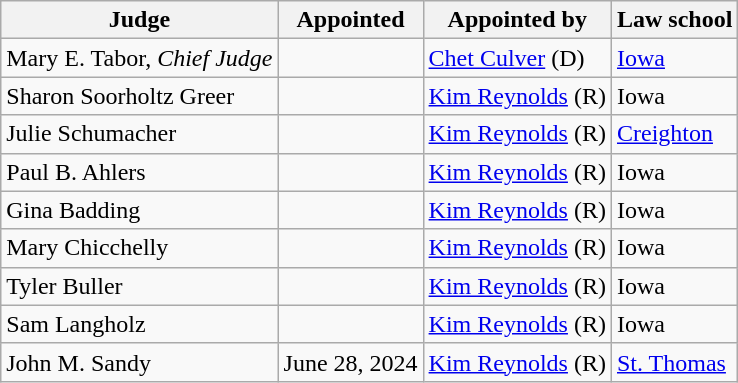<table class="sortable wikitable">
<tr>
<th>Judge</th>
<th>Appointed</th>
<th>Appointed by</th>
<th>Law school</th>
</tr>
<tr>
<td>Mary E. Tabor, <em>Chief Judge</em></td>
<td></td>
<td><a href='#'>Chet Culver</a> (D)</td>
<td><a href='#'>Iowa</a></td>
</tr>
<tr>
<td>Sharon Soorholtz Greer</td>
<td></td>
<td><a href='#'>Kim Reynolds</a> (R)</td>
<td>Iowa</td>
</tr>
<tr>
<td>Julie Schumacher</td>
<td></td>
<td><a href='#'>Kim Reynolds</a> (R)</td>
<td><a href='#'>Creighton</a></td>
</tr>
<tr>
<td>Paul B. Ahlers</td>
<td></td>
<td><a href='#'>Kim Reynolds</a> (R)</td>
<td>Iowa</td>
</tr>
<tr>
<td>Gina Badding</td>
<td></td>
<td><a href='#'>Kim Reynolds</a> (R)</td>
<td>Iowa</td>
</tr>
<tr>
<td>Mary Chicchelly</td>
<td></td>
<td><a href='#'>Kim Reynolds</a> (R)</td>
<td>Iowa</td>
</tr>
<tr>
<td>Tyler Buller</td>
<td></td>
<td><a href='#'>Kim Reynolds</a> (R)</td>
<td>Iowa</td>
</tr>
<tr>
<td>Sam Langholz</td>
<td></td>
<td><a href='#'>Kim Reynolds</a> (R)</td>
<td>Iowa</td>
</tr>
<tr>
<td>John M. Sandy</td>
<td>June 28, 2024</td>
<td><a href='#'>Kim Reynolds</a> (R)</td>
<td><a href='#'>St. Thomas</a></td>
</tr>
</table>
